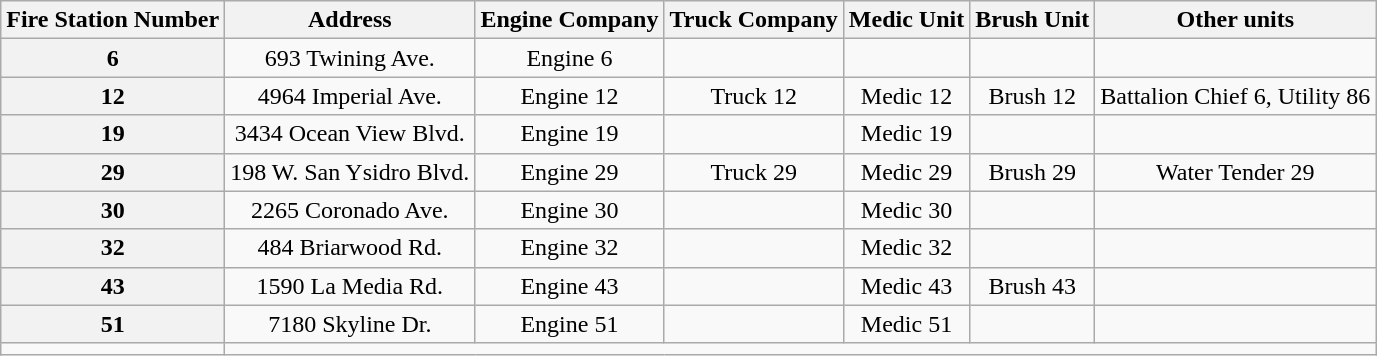<table class=wikitable style="text-align:center;">
<tr>
<th>Fire Station Number</th>
<th>Address</th>
<th>Engine Company</th>
<th>Truck Company</th>
<th>Medic Unit</th>
<th>Brush Unit</th>
<th>Other units</th>
</tr>
<tr>
<th>6</th>
<td>693 Twining Ave.</td>
<td>Engine 6</td>
<td></td>
<td></td>
<td></td>
<td></td>
</tr>
<tr>
<th>12</th>
<td>4964 Imperial Ave.</td>
<td>Engine 12</td>
<td>Truck 12</td>
<td>Medic 12</td>
<td>Brush 12</td>
<td>Battalion Chief 6, Utility 86</td>
</tr>
<tr>
<th>19</th>
<td>3434 Ocean View Blvd.</td>
<td>Engine 19</td>
<td></td>
<td>Medic 19</td>
<td></td>
<td></td>
</tr>
<tr>
<th>29</th>
<td>198 W. San Ysidro Blvd.</td>
<td>Engine 29</td>
<td>Truck 29</td>
<td>Medic 29</td>
<td>Brush 29</td>
<td>Water Tender 29</td>
</tr>
<tr>
<th>30</th>
<td>2265 Coronado Ave.</td>
<td>Engine 30</td>
<td></td>
<td>Medic 30</td>
<td></td>
<td></td>
</tr>
<tr>
<th>32</th>
<td>484 Briarwood Rd.</td>
<td>Engine 32</td>
<td></td>
<td>Medic 32</td>
<td></td>
<td></td>
</tr>
<tr>
<th>43</th>
<td>1590 La Media Rd.</td>
<td>Engine 43</td>
<td></td>
<td>Medic 43</td>
<td>Brush 43</td>
<td></td>
</tr>
<tr>
<th>51</th>
<td>7180 Skyline Dr.</td>
<td>Engine 51</td>
<td></td>
<td>Medic 51</td>
<td></td>
<td></td>
</tr>
<tr>
<td></td>
</tr>
</table>
